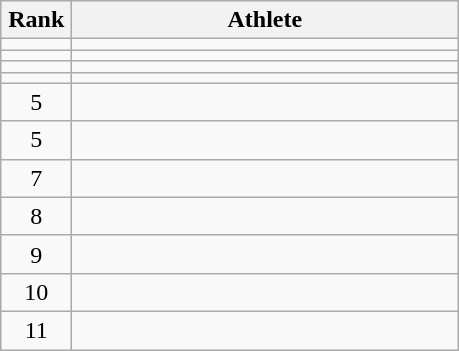<table class="wikitable" style="text-align: center;">
<tr>
<th width=40>Rank</th>
<th width=250>Athlete</th>
</tr>
<tr>
<td></td>
<td align=left></td>
</tr>
<tr>
<td></td>
<td align=left></td>
</tr>
<tr>
<td></td>
<td align=left></td>
</tr>
<tr>
<td></td>
<td align=left></td>
</tr>
<tr>
<td>5</td>
<td align=left></td>
</tr>
<tr>
<td>5</td>
<td align=left></td>
</tr>
<tr>
<td>7</td>
<td align=left></td>
</tr>
<tr>
<td>8</td>
<td align=left></td>
</tr>
<tr>
<td>9</td>
<td align=left></td>
</tr>
<tr>
<td>10</td>
<td align=left></td>
</tr>
<tr>
<td>11</td>
<td align=left></td>
</tr>
</table>
